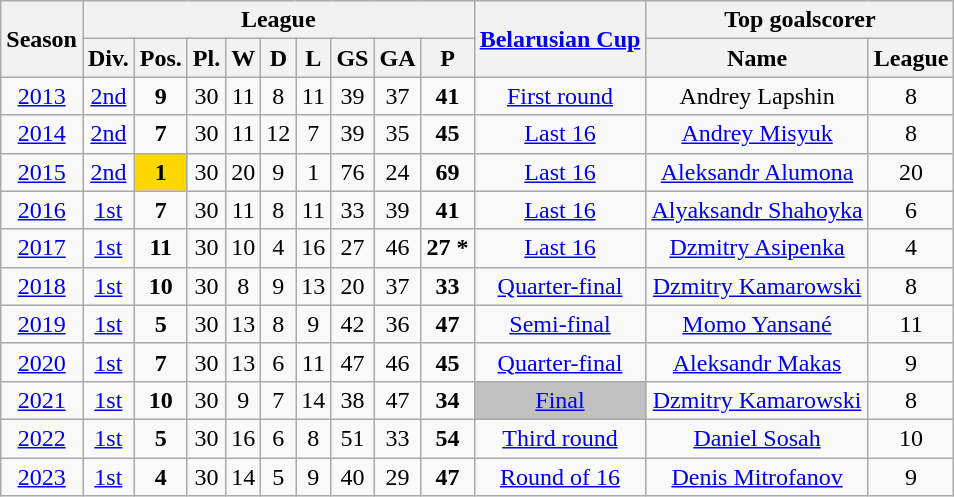<table class="wikitable">
<tr>
<th rowspan="2">Season</th>
<th colspan="9">League</th>
<th rowspan="2"><a href='#'>Belarusian Cup</a></th>
<th colspan="3">Top goalscorer</th>
</tr>
<tr>
<th>Div.</th>
<th>Pos.</th>
<th>Pl.</th>
<th>W</th>
<th>D</th>
<th>L</th>
<th>GS</th>
<th>GA</th>
<th>P</th>
<th>Name</th>
<th>League</th>
</tr>
<tr>
<td align=center><a href='#'>2013</a></td>
<td align=center><a href='#'>2nd</a></td>
<td align=center><strong>9</strong></td>
<td align=center>30</td>
<td align=center>11</td>
<td align=center>8</td>
<td align=center>11</td>
<td align=center>39</td>
<td align=center>37</td>
<td align=center><strong>41</strong></td>
<td align=center><a href='#'>First round</a></td>
<td align=center> Andrey Lapshin</td>
<td align=center>8</td>
</tr>
<tr>
<td align=center><a href='#'>2014</a></td>
<td align=center><a href='#'>2nd</a></td>
<td align=center><strong>7</strong></td>
<td align=center>30</td>
<td align=center>11</td>
<td align=center>12</td>
<td align=center>7</td>
<td align=center>39</td>
<td align=center>35</td>
<td align=center><strong>45</strong></td>
<td align=center><a href='#'>Last 16</a></td>
<td align=center> <a href='#'>Andrey Misyuk</a></td>
<td align=center>8</td>
</tr>
<tr>
<td align=center><a href='#'>2015</a></td>
<td align=center><a href='#'>2nd</a></td>
<td align=center bgcolor=gold><strong>1</strong></td>
<td align=center>30</td>
<td align=center>20</td>
<td align=center>9</td>
<td align=center>1</td>
<td align=center>76</td>
<td align=center>24</td>
<td align=center><strong>69</strong></td>
<td align=center><a href='#'>Last 16</a></td>
<td align=center> <a href='#'>Aleksandr Alumona</a></td>
<td align=center>20</td>
</tr>
<tr>
<td align=center><a href='#'>2016</a></td>
<td align=center><a href='#'>1st</a></td>
<td align=center><strong>7</strong></td>
<td align=center>30</td>
<td align=center>11</td>
<td align=center>8</td>
<td align=center>11</td>
<td align=center>33</td>
<td align=center>39</td>
<td align=center><strong>41</strong></td>
<td align=center><a href='#'>Last 16</a></td>
<td align=center> <a href='#'>Alyaksandr Shahoyka</a></td>
<td align=center>6</td>
</tr>
<tr>
<td align=center><a href='#'>2017</a></td>
<td align=center><a href='#'>1st</a></td>
<td align=center><strong>11</strong></td>
<td align=center>30</td>
<td align=center>10</td>
<td align=center>4</td>
<td align=center>16</td>
<td align=center>27</td>
<td align=center>46</td>
<td align=center><strong>27 *</strong></td>
<td align=center><a href='#'>Last 16</a></td>
<td align=center> <a href='#'>Dzmitry Asipenka</a></td>
<td align=center>4</td>
</tr>
<tr>
<td align=center><a href='#'>2018</a></td>
<td align=center><a href='#'>1st</a></td>
<td align=center><strong>10</strong></td>
<td align=center>30</td>
<td align=center>8</td>
<td align=center>9</td>
<td align=center>13</td>
<td align=center>20</td>
<td align=center>37</td>
<td align=center><strong>33</strong></td>
<td align=center><a href='#'>Quarter-final</a></td>
<td align=center> <a href='#'>Dzmitry Kamarowski</a></td>
<td align=center>8</td>
</tr>
<tr>
<td align=center><a href='#'>2019</a></td>
<td align=center><a href='#'>1st</a></td>
<td align=center><strong>5</strong></td>
<td align=center>30</td>
<td align=center>13</td>
<td align=center>8</td>
<td align=center>9</td>
<td align=center>42</td>
<td align=center>36</td>
<td align=center><strong>47</strong></td>
<td align=center><a href='#'>Semi-final</a></td>
<td align=center> <a href='#'>Momo Yansané</a></td>
<td align=center>11</td>
</tr>
<tr>
<td align=center><a href='#'>2020</a></td>
<td align=center><a href='#'>1st</a></td>
<td align=center><strong>7</strong></td>
<td align=center>30</td>
<td align=center>13</td>
<td align=center>6</td>
<td align=center>11</td>
<td align=center>47</td>
<td align=center>46</td>
<td align=center><strong>45</strong></td>
<td align=center><a href='#'>Quarter-final</a></td>
<td align=center> <a href='#'>Aleksandr Makas</a></td>
<td align=center>9</td>
</tr>
<tr>
<td align=center><a href='#'>2021</a></td>
<td align=center><a href='#'>1st</a></td>
<td align=center><strong>10</strong></td>
<td align=center>30</td>
<td align=center>9</td>
<td align=center>7</td>
<td align=center>14</td>
<td align=center>38</td>
<td align=center>47</td>
<td align=center><strong>34</strong></td>
<td align=center bgcolor=silver><a href='#'>Final</a></td>
<td align=center> <a href='#'>Dzmitry Kamarowski</a></td>
<td align=center>8</td>
</tr>
<tr>
<td align=center><a href='#'>2022</a></td>
<td align=center><a href='#'>1st</a></td>
<td align=center><strong>5</strong></td>
<td align=center>30</td>
<td align=center>16</td>
<td align=center>6</td>
<td align=center>8</td>
<td align=center>51</td>
<td align=center>33</td>
<td align=center><strong>54</strong></td>
<td align=center><a href='#'>Third round</a></td>
<td align=center> <a href='#'>Daniel Sosah</a></td>
<td align=center>10</td>
</tr>
<tr>
<td align=center><a href='#'>2023</a></td>
<td align=center><a href='#'>1st</a></td>
<td align=center><strong>4</strong></td>
<td align=center>30</td>
<td align=center>14</td>
<td align=center>5</td>
<td align=center>9</td>
<td align=center>40</td>
<td align=center>29</td>
<td align=center><strong>47</strong></td>
<td align=center><a href='#'>Round of 16</a></td>
<td align=center> <a href='#'>Denis Mitrofanov</a></td>
<td align=center>9</td>
</tr>
</table>
